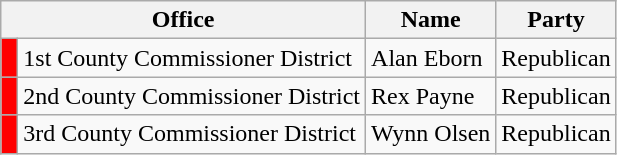<table class="wikitable">
<tr>
<th colspan="2">Office</th>
<th>Name</th>
<th>Party</th>
</tr>
<tr>
<td bgcolor="red"> </td>
<td>1st County Commissioner District</td>
<td>Alan Eborn</td>
<td>Republican</td>
</tr>
<tr>
<td bgcolor="red"> </td>
<td>2nd County Commissioner District</td>
<td>Rex Payne</td>
<td>Republican</td>
</tr>
<tr>
<td bgcolor="red"> </td>
<td>3rd County Commissioner District</td>
<td>Wynn Olsen</td>
<td>Republican</td>
</tr>
</table>
